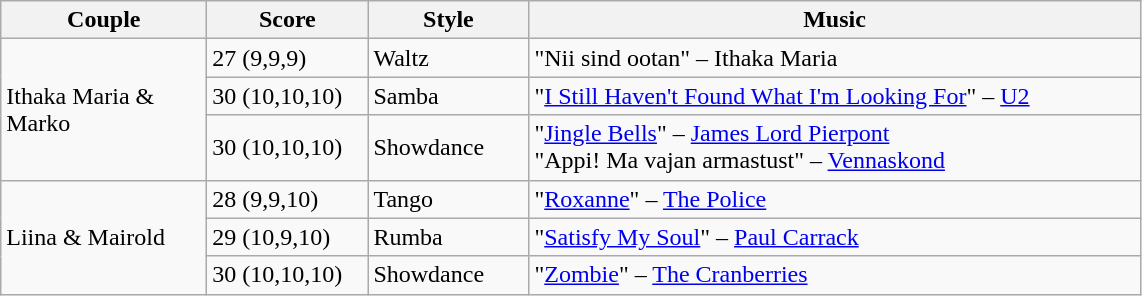<table class="wikitable">
<tr>
<th width="130">Couple</th>
<th width="100">Score</th>
<th width="100">Style</th>
<th width="400">Music</th>
</tr>
<tr>
<td rowspan="3">Ithaka Maria & Marko</td>
<td>27 (9,9,9)</td>
<td>Waltz</td>
<td>"Nii sind ootan" – Ithaka Maria</td>
</tr>
<tr>
<td>30 (10,10,10)</td>
<td>Samba</td>
<td>"<a href='#'>I Still Haven't Found What I'm Looking For</a>" – <a href='#'>U2</a></td>
</tr>
<tr>
<td>30 (10,10,10)</td>
<td>Showdance</td>
<td>"<a href='#'>Jingle Bells</a>" – <a href='#'>James Lord Pierpont</a><br>"Appi! Ma vajan armastust" – <a href='#'>Vennaskond</a></td>
</tr>
<tr>
<td rowspan="3">Liina & Mairold</td>
<td>28 (9,9,10)</td>
<td>Tango</td>
<td>"<a href='#'>Roxanne</a>" – <a href='#'>The Police</a></td>
</tr>
<tr>
<td>29 (10,9,10)</td>
<td>Rumba</td>
<td>"<a href='#'>Satisfy My Soul</a>" – <a href='#'>Paul Carrack</a></td>
</tr>
<tr>
<td>30 (10,10,10)</td>
<td>Showdance</td>
<td>"<a href='#'>Zombie</a>" – <a href='#'>The Cranberries</a></td>
</tr>
</table>
